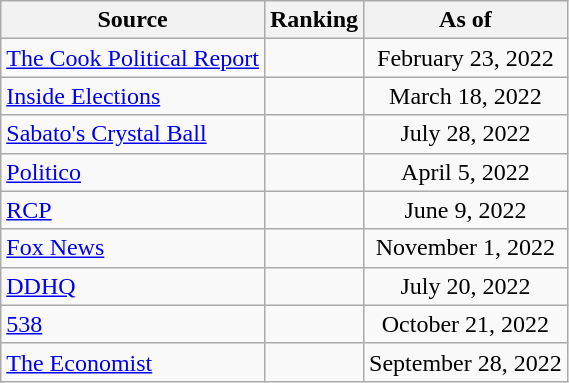<table class="wikitable" style="text-align:center">
<tr>
<th>Source</th>
<th>Ranking</th>
<th>As of</th>
</tr>
<tr>
<td align=left><a href='#'>The Cook Political Report</a></td>
<td></td>
<td>February 23, 2022</td>
</tr>
<tr>
<td align=left><a href='#'>Inside Elections</a></td>
<td></td>
<td>March 18, 2022</td>
</tr>
<tr>
<td align=left><a href='#'>Sabato's Crystal Ball</a></td>
<td></td>
<td>July 28, 2022</td>
</tr>
<tr>
<td style="text-align:left;"><a href='#'>Politico</a></td>
<td></td>
<td>April 5, 2022</td>
</tr>
<tr>
<td align="left"><a href='#'>RCP</a></td>
<td></td>
<td>June 9, 2022</td>
</tr>
<tr>
<td align=left><a href='#'>Fox News</a></td>
<td></td>
<td>November 1, 2022</td>
</tr>
<tr>
<td align="left"><a href='#'>DDHQ</a></td>
<td></td>
<td>July 20, 2022</td>
</tr>
<tr>
<td align="left"><a href='#'>538</a></td>
<td></td>
<td>October 21, 2022</td>
</tr>
<tr>
<td align="left"><a href='#'>The Economist</a></td>
<td></td>
<td>September 28, 2022</td>
</tr>
</table>
